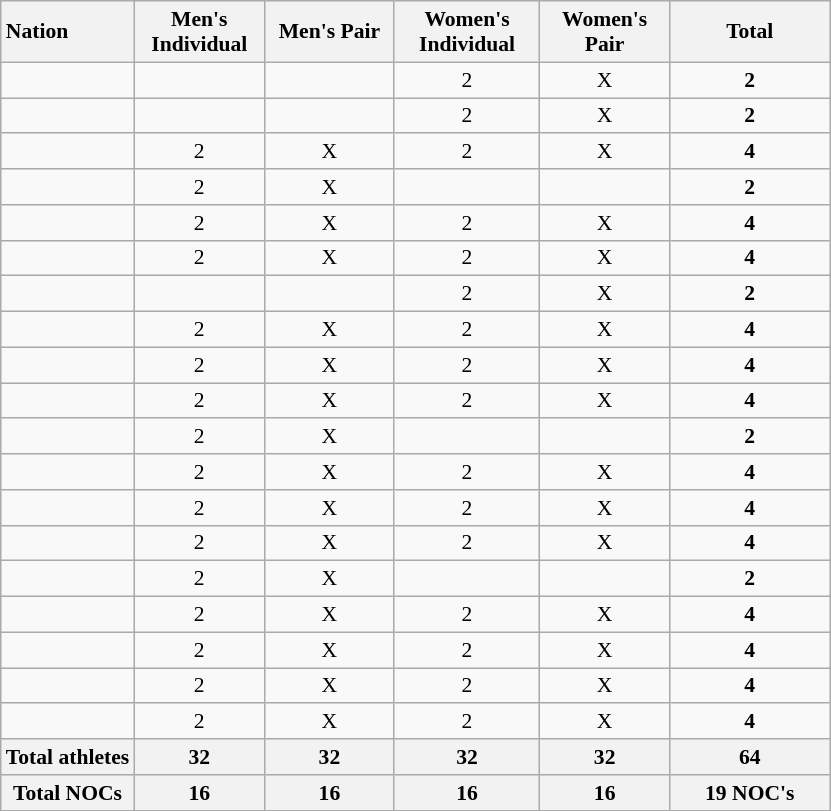<table class="wikitable mw-collapsible sortable" style="text-align:center; font-size:90%;">
<tr>
<th style="text-align:left;">Nation</th>
<th width=80>Men's Individual</th>
<th width=80>Men's Pair</th>
<th width=90>Women's Individual</th>
<th width=80>Women's Pair</th>
<th width=100>Total</th>
</tr>
<tr>
<td style="text-align:left;"></td>
<td></td>
<td></td>
<td>2</td>
<td>X</td>
<td><strong>2</strong></td>
</tr>
<tr>
<td style="text-align:left;"></td>
<td></td>
<td></td>
<td>2</td>
<td>X</td>
<td><strong>2</strong></td>
</tr>
<tr>
<td style="text-align:left;"></td>
<td>2</td>
<td>X</td>
<td>2</td>
<td>X</td>
<td><strong>4</strong></td>
</tr>
<tr>
<td style="text-align:left;"></td>
<td>2</td>
<td>X</td>
<td></td>
<td></td>
<td><strong>2</strong></td>
</tr>
<tr>
<td style="text-align:left;"></td>
<td>2</td>
<td>X</td>
<td>2</td>
<td>X</td>
<td><strong>4</strong></td>
</tr>
<tr>
<td style="text-align:left;"></td>
<td>2</td>
<td>X</td>
<td>2</td>
<td>X</td>
<td><strong>4</strong></td>
</tr>
<tr>
<td style="text-align:left;"></td>
<td></td>
<td></td>
<td>2</td>
<td>X</td>
<td><strong>2</strong></td>
</tr>
<tr>
<td style="text-align:left;"></td>
<td>2</td>
<td>X</td>
<td>2</td>
<td>X</td>
<td><strong>4</strong></td>
</tr>
<tr>
<td style="text-align:left;"></td>
<td>2</td>
<td>X</td>
<td>2</td>
<td>X</td>
<td><strong>4</strong></td>
</tr>
<tr>
<td style="text-align:left;"></td>
<td>2</td>
<td>X</td>
<td>2</td>
<td>X</td>
<td><strong>4</strong></td>
</tr>
<tr>
<td style="text-align:left;"></td>
<td>2</td>
<td>X</td>
<td></td>
<td></td>
<td><strong>2</strong></td>
</tr>
<tr>
<td style="text-align:left;"></td>
<td>2</td>
<td>X</td>
<td>2</td>
<td>X</td>
<td><strong>4</strong></td>
</tr>
<tr>
<td style="text-align:left;"></td>
<td>2</td>
<td>X</td>
<td>2</td>
<td>X</td>
<td><strong>4</strong></td>
</tr>
<tr>
<td style="text-align:left;"></td>
<td>2</td>
<td>X</td>
<td>2</td>
<td>X</td>
<td><strong>4</strong></td>
</tr>
<tr>
<td style="text-align:left;"></td>
<td>2</td>
<td>X</td>
<td></td>
<td></td>
<td><strong>2</strong></td>
</tr>
<tr>
<td style="text-align:left;"></td>
<td>2</td>
<td>X</td>
<td>2</td>
<td>X</td>
<td><strong>4</strong></td>
</tr>
<tr>
<td style="text-align:left;"></td>
<td>2</td>
<td>X</td>
<td>2</td>
<td>X</td>
<td><strong>4</strong></td>
</tr>
<tr>
<td style="text-align:left;"></td>
<td>2</td>
<td>X</td>
<td>2</td>
<td>X</td>
<td><strong>4</strong></td>
</tr>
<tr>
<td style="text-align:left;"></td>
<td>2</td>
<td>X</td>
<td>2</td>
<td>X</td>
<td><strong>4</strong></td>
</tr>
<tr class="sortbottom">
<th>Total athletes</th>
<th>32</th>
<th>32</th>
<th>32</th>
<th>32</th>
<th>64</th>
</tr>
<tr class="sortbottom">
<th>Total NOCs</th>
<th>16</th>
<th>16</th>
<th>16</th>
<th>16</th>
<th>19 NOC's</th>
</tr>
</table>
